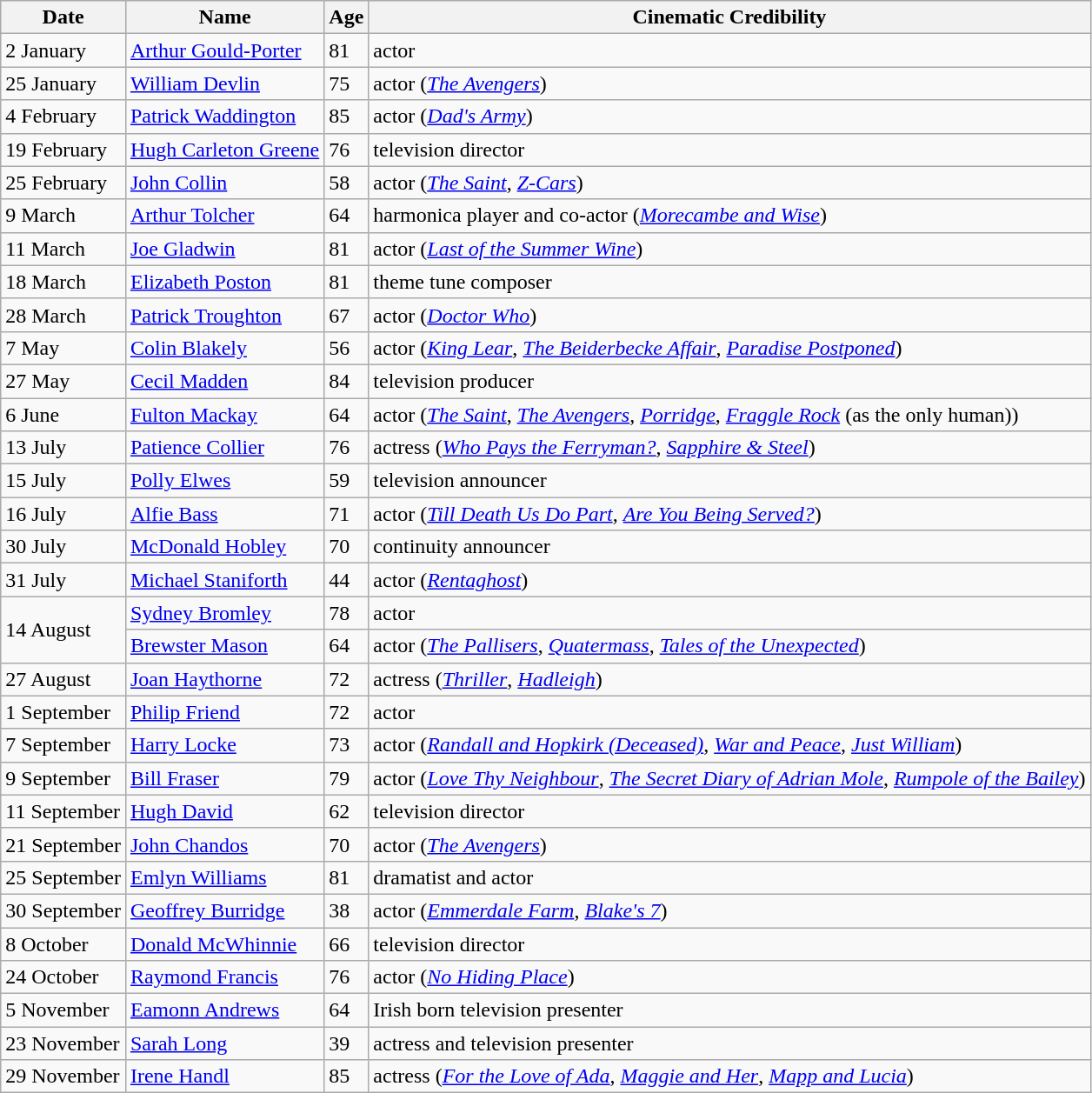<table class="wikitable">
<tr ">
<th>Date</th>
<th>Name</th>
<th>Age</th>
<th>Cinematic Credibility</th>
</tr>
<tr>
<td>2 January</td>
<td><a href='#'>Arthur Gould-Porter</a></td>
<td>81</td>
<td>actor</td>
</tr>
<tr>
<td>25 January</td>
<td><a href='#'>William Devlin</a></td>
<td>75</td>
<td>actor (<em><a href='#'>The Avengers</a></em>)</td>
</tr>
<tr>
<td>4 February</td>
<td><a href='#'>Patrick Waddington</a></td>
<td>85</td>
<td>actor (<em><a href='#'>Dad's Army</a></em>)</td>
</tr>
<tr>
<td>19 February</td>
<td><a href='#'>Hugh Carleton Greene</a></td>
<td>76</td>
<td>television director</td>
</tr>
<tr>
<td>25 February</td>
<td><a href='#'>John Collin</a></td>
<td>58</td>
<td>actor (<em><a href='#'>The Saint</a></em>, <em><a href='#'>Z-Cars</a></em>)</td>
</tr>
<tr>
<td>9 March</td>
<td><a href='#'>Arthur Tolcher</a></td>
<td>64</td>
<td>harmonica player and co-actor (<em><a href='#'>Morecambe and Wise</a></em>)</td>
</tr>
<tr>
<td>11 March</td>
<td><a href='#'>Joe Gladwin</a></td>
<td>81</td>
<td>actor (<em><a href='#'>Last of the Summer Wine</a></em>)</td>
</tr>
<tr>
<td>18 March</td>
<td><a href='#'>Elizabeth Poston</a></td>
<td>81</td>
<td>theme tune composer</td>
</tr>
<tr>
<td>28 March</td>
<td><a href='#'>Patrick Troughton</a></td>
<td>67</td>
<td>actor (<em><a href='#'>Doctor Who</a></em>)</td>
</tr>
<tr>
<td>7 May</td>
<td><a href='#'>Colin Blakely</a></td>
<td>56</td>
<td>actor (<em><a href='#'>King Lear</a></em>, <em><a href='#'>The Beiderbecke Affair</a></em>, <em><a href='#'>Paradise Postponed</a></em>)</td>
</tr>
<tr>
<td>27 May</td>
<td><a href='#'>Cecil Madden</a></td>
<td>84</td>
<td>television producer</td>
</tr>
<tr>
<td>6 June</td>
<td><a href='#'>Fulton Mackay</a></td>
<td>64</td>
<td>actor (<em><a href='#'>The Saint</a></em>, <em><a href='#'>The Avengers</a></em>, <em><a href='#'>Porridge</a></em>, <em><a href='#'>Fraggle Rock</a></em> (as the only human))</td>
</tr>
<tr>
<td>13 July</td>
<td><a href='#'>Patience Collier</a></td>
<td>76</td>
<td>actress (<em><a href='#'>Who Pays the Ferryman?</a></em>, <em><a href='#'>Sapphire & Steel</a></em>)</td>
</tr>
<tr>
<td>15 July</td>
<td><a href='#'>Polly Elwes</a></td>
<td>59</td>
<td>television announcer</td>
</tr>
<tr>
<td>16 July</td>
<td><a href='#'>Alfie Bass</a></td>
<td>71</td>
<td>actor (<em><a href='#'>Till Death Us Do Part</a></em>, <em><a href='#'>Are You Being Served?</a></em>)</td>
</tr>
<tr>
<td>30 July</td>
<td><a href='#'>McDonald Hobley</a></td>
<td>70</td>
<td>continuity announcer</td>
</tr>
<tr>
<td>31 July</td>
<td><a href='#'>Michael Staniforth</a></td>
<td>44</td>
<td>actor (<em><a href='#'>Rentaghost</a></em>)</td>
</tr>
<tr>
<td rowspan="2">14 August</td>
<td><a href='#'>Sydney Bromley</a></td>
<td>78</td>
<td>actor</td>
</tr>
<tr>
<td><a href='#'>Brewster Mason</a></td>
<td>64</td>
<td>actor (<em><a href='#'>The Pallisers</a></em>, <em><a href='#'>Quatermass</a></em>, <em><a href='#'>Tales of the Unexpected</a></em>)</td>
</tr>
<tr>
<td>27 August</td>
<td><a href='#'>Joan Haythorne</a></td>
<td>72</td>
<td>actress (<em><a href='#'>Thriller</a></em>, <em><a href='#'>Hadleigh</a></em>)</td>
</tr>
<tr>
<td>1 September</td>
<td><a href='#'>Philip Friend</a></td>
<td>72</td>
<td>actor</td>
</tr>
<tr>
<td>7 September</td>
<td><a href='#'>Harry Locke</a></td>
<td>73</td>
<td>actor (<em><a href='#'>Randall and Hopkirk (Deceased)</a></em>, <em><a href='#'>War and Peace</a></em>, <em><a href='#'>Just William</a></em>)</td>
</tr>
<tr>
<td>9 September</td>
<td><a href='#'>Bill Fraser</a></td>
<td>79</td>
<td>actor (<em><a href='#'>Love Thy Neighbour</a></em>, <em><a href='#'>The Secret Diary of Adrian Mole</a></em>, <em><a href='#'>Rumpole of the Bailey</a></em>)</td>
</tr>
<tr>
<td>11 September</td>
<td><a href='#'>Hugh David</a></td>
<td>62</td>
<td>television director</td>
</tr>
<tr>
<td>21 September</td>
<td><a href='#'>John Chandos</a></td>
<td>70</td>
<td>actor (<em><a href='#'>The Avengers</a></em>)</td>
</tr>
<tr>
<td>25 September</td>
<td><a href='#'>Emlyn Williams</a></td>
<td>81</td>
<td>dramatist and actor</td>
</tr>
<tr>
<td>30 September</td>
<td><a href='#'>Geoffrey Burridge</a></td>
<td>38</td>
<td>actor (<em><a href='#'>Emmerdale Farm</a></em>, <em><a href='#'>Blake's 7</a></em>)</td>
</tr>
<tr>
<td>8 October</td>
<td><a href='#'>Donald McWhinnie</a></td>
<td>66</td>
<td>television director</td>
</tr>
<tr>
<td>24 October</td>
<td><a href='#'>Raymond Francis</a></td>
<td>76</td>
<td>actor (<em><a href='#'>No Hiding Place</a></em>)</td>
</tr>
<tr>
<td>5 November</td>
<td><a href='#'>Eamonn Andrews</a></td>
<td>64</td>
<td>Irish born television presenter</td>
</tr>
<tr>
<td>23 November</td>
<td><a href='#'>Sarah Long</a></td>
<td>39</td>
<td>actress and television presenter</td>
</tr>
<tr>
<td>29 November</td>
<td><a href='#'>Irene Handl</a></td>
<td>85</td>
<td>actress (<em><a href='#'>For the Love of Ada</a></em>, <em><a href='#'>Maggie and Her</a></em>, <em><a href='#'>Mapp and Lucia</a></em>)</td>
</tr>
</table>
